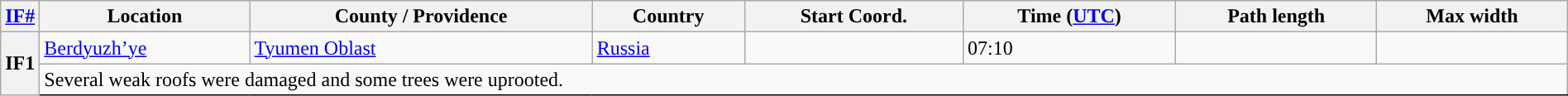<table class="wikitable sortable" style="width:100%;">
<tr>
<th scope="col" width="2%" align="center"><a href='#'>IF#</a></th>
<th scope="col" align="center" class="unsortable">Location</th>
<th scope="col" align="center" class="unsortable">County / Providence</th>
<th scope="col" align="center">Country</th>
<th scope="col" align="center">Start Coord.</th>
<th scope="col" align="center">Time (<a href='#'>UTC</a>)</th>
<th scope="col" align="center">Path length</th>
<th scope="col" align="center">Max width</th>
</tr>
<tr>
<th scope="row" rowspan="2" style="background-color:#">IF1</th>
<td><a href='#'>Berdyuzh’ye</a></td>
<td><a href='#'>Tyumen Oblast</a></td>
<td><a href='#'>Russia</a></td>
<td></td>
<td>07:10</td>
<td></td>
<td></td>
</tr>
<tr class="expand-child">
<td colspan="8" style=" border-bottom: 1px solid black ">Several weak roofs were damaged and some trees were uprooted.</td>
</tr>
</table>
